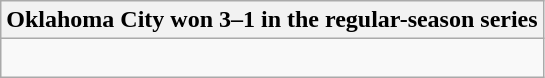<table class="wikitable collapsible collapsed">
<tr>
<th>Oklahoma City won 3–1 in the regular-season series</th>
</tr>
<tr>
<td><br>


</td>
</tr>
</table>
